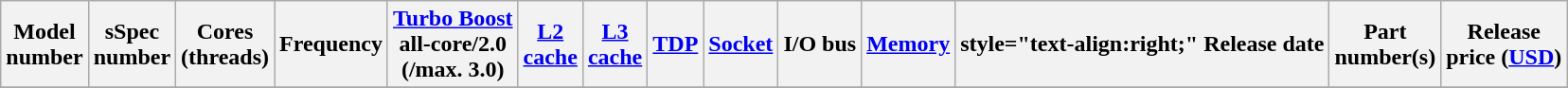<table class="wikitable">
<tr>
<th>Model<br>number</th>
<th>sSpec<br>number</th>
<th>Cores<br>(threads)</th>
<th>Frequency</th>
<th><a href='#'>Turbo Boost</a><br>all-core/2.0<br>(/max. 3.0)</th>
<th><a href='#'>L2<br>cache</a></th>
<th><a href='#'>L3<br>cache</a></th>
<th><a href='#'>TDP</a></th>
<th><a href='#'>Socket</a></th>
<th>I/O bus</th>
<th><a href='#'>Memory</a></th>
<th>style="text-align:right;"  Release date</th>
<th>Part<br>number(s)</th>
<th>Release<br>price (<a href='#'>USD</a>)<br></th>
</tr>
<tr>
</tr>
</table>
